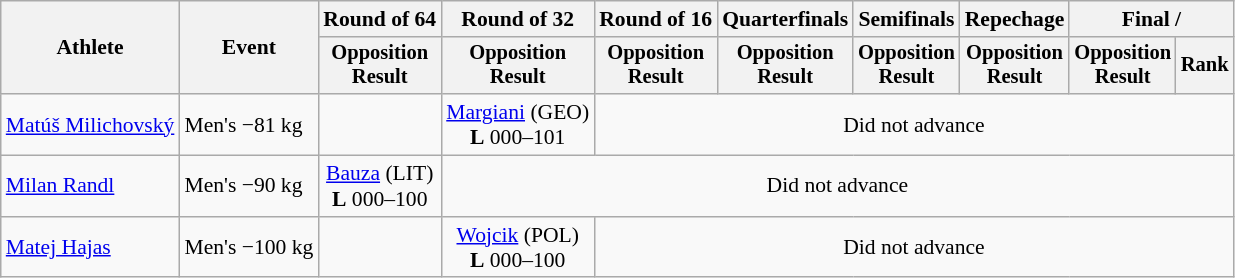<table class="wikitable" style="font-size:90%">
<tr>
<th rowspan="2">Athlete</th>
<th rowspan="2">Event</th>
<th>Round of 64</th>
<th>Round of 32</th>
<th>Round of 16</th>
<th>Quarterfinals</th>
<th>Semifinals</th>
<th>Repechage</th>
<th colspan=2>Final / </th>
</tr>
<tr style="font-size:95%">
<th>Opposition<br>Result</th>
<th>Opposition<br>Result</th>
<th>Opposition<br>Result</th>
<th>Opposition<br>Result</th>
<th>Opposition<br>Result</th>
<th>Opposition<br>Result</th>
<th>Opposition<br>Result</th>
<th>Rank</th>
</tr>
<tr align=center>
<td align=left><a href='#'>Matúš Milichovský</a></td>
<td align=left>Men's −81 kg</td>
<td></td>
<td> <a href='#'>Margiani</a> (GEO) <br><strong>L</strong> 000–101</td>
<td colspan=10>Did not advance</td>
</tr>
<tr align=center>
<td align=left><a href='#'>Milan Randl</a></td>
<td align=left>Men's −90 kg</td>
<td> <a href='#'>Bauza</a> (LIT) <br><strong>L</strong> 000–100</td>
<td colspan=10>Did not advance</td>
</tr>
<tr align=center>
<td align=left><a href='#'>Matej Hajas</a></td>
<td align=left>Men's −100 kg</td>
<td></td>
<td> <a href='#'>Wojcik</a> (POL) <br><strong>L</strong> 000–100</td>
<td colspan=10>Did not advance</td>
</tr>
</table>
